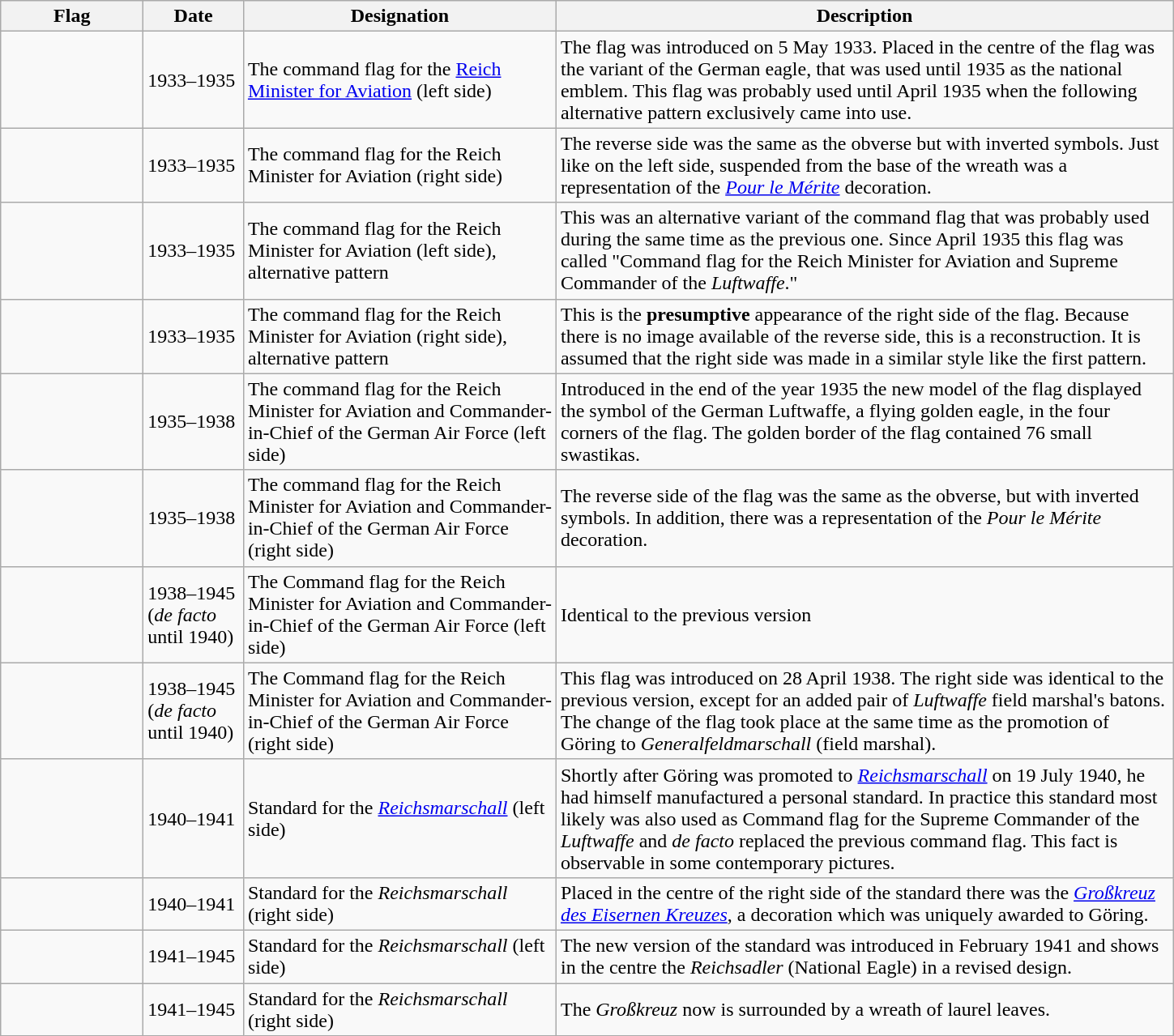<table class="wikitable">
<tr>
<th width="110">Flag</th>
<th width="75">Date</th>
<th width="250">Designation</th>
<th width="500">Description</th>
</tr>
<tr>
<td></td>
<td>1933–1935</td>
<td>The command flag for the <a href='#'>Reich Minister for Aviation</a> (left side)</td>
<td>The flag was introduced on 5 May 1933. Placed in the centre of the flag was the variant of the German eagle, that was used until 1935 as the national emblem. This flag was probably used until April 1935 when the following alternative pattern exclusively came into use.</td>
</tr>
<tr>
<td></td>
<td>1933–1935</td>
<td>The command flag for the Reich Minister for Aviation (right side)</td>
<td>The reverse side was the same as the obverse but with inverted symbols. Just like on the left side, suspended from the base of the wreath was a representation of the <em><a href='#'>Pour le Mérite</a></em> decoration.</td>
</tr>
<tr>
<td></td>
<td>1933–1935</td>
<td>The command flag for the Reich Minister for Aviation (left side), alternative pattern</td>
<td>This was an alternative variant of the command flag that was probably used during the same time as the previous one. Since April 1935 this flag was called "Command flag for the Reich Minister for Aviation and Supreme Commander of the <em>Luftwaffe</em>."</td>
</tr>
<tr>
<td></td>
<td>1933–1935</td>
<td>The command flag for the Reich Minister for Aviation (right side), alternative pattern</td>
<td>This is the <strong>presumptive</strong> appearance of the right side of the flag. Because there is no image available of the reverse side, this is a reconstruction. It is assumed that the right side was made in a similar style like the first pattern.</td>
</tr>
<tr>
<td></td>
<td>1935–1938</td>
<td>The command flag for the Reich Minister for Aviation and Commander-in-Chief of the German Air Force (left side)</td>
<td>Introduced in the end of the year 1935 the new model of the flag displayed the symbol of the German Luftwaffe, a flying golden eagle, in the four corners of the flag. The golden border of the flag contained 76 small swastikas.</td>
</tr>
<tr>
<td></td>
<td>1935–1938</td>
<td>The command flag for the Reich Minister for Aviation and Commander-in-Chief of the German Air Force (right side)</td>
<td>The reverse side of the flag was the same as the obverse, but with inverted symbols. In addition, there was a representation of the <em>Pour le Mérite</em> decoration.</td>
</tr>
<tr>
<td></td>
<td>1938–1945 (<em>de facto</em> until 1940)</td>
<td>The Command flag for the Reich Minister for Aviation and Commander-in-Chief of the German Air Force (left side)</td>
<td>Identical to the previous version</td>
</tr>
<tr>
<td></td>
<td>1938–1945 (<em>de facto</em> until 1940)</td>
<td>The Command flag for the Reich Minister for Aviation and Commander-in-Chief of the German Air Force (right side)</td>
<td>This flag was introduced on 28 April 1938. The right side was identical to the previous version, except for an added pair of <em>Luftwaffe</em> field marshal's batons. The change of the flag took place at the same time as the promotion of Göring to <em>Generalfeldmarschall</em> (field marshal).</td>
</tr>
<tr>
<td></td>
<td>1940–1941</td>
<td>Standard for the <em><a href='#'>Reichsmarschall</a></em> (left side)</td>
<td>Shortly after Göring was promoted to <em><a href='#'>Reichsmarschall</a></em> on 19 July 1940, he had himself manufactured a personal standard. In practice this standard most likely was also used as Command flag for the Supreme Commander of the <em>Luftwaffe</em> and <em>de facto</em> replaced the previous command flag. This fact is observable in some contemporary pictures.</td>
</tr>
<tr>
<td></td>
<td>1940–1941</td>
<td>Standard for the <em>Reichsmarschall</em> (right side)</td>
<td>Placed in the centre of the right side of the standard there was the <em><a href='#'>Großkreuz des Eisernen Kreuzes</a></em>, a decoration which was uniquely awarded to Göring.</td>
</tr>
<tr>
<td></td>
<td>1941–1945</td>
<td>Standard for the <em>Reichsmarschall</em> (left side)</td>
<td>The new version of the standard was introduced in February 1941 and shows in the centre the <em>Reichsadler</em> (National Eagle) in a revised design.</td>
</tr>
<tr>
<td></td>
<td>1941–1945</td>
<td>Standard for the <em>Reichsmarschall</em> (right side)</td>
<td>The <em>Großkreuz</em> now is surrounded by a wreath of laurel leaves.</td>
</tr>
</table>
